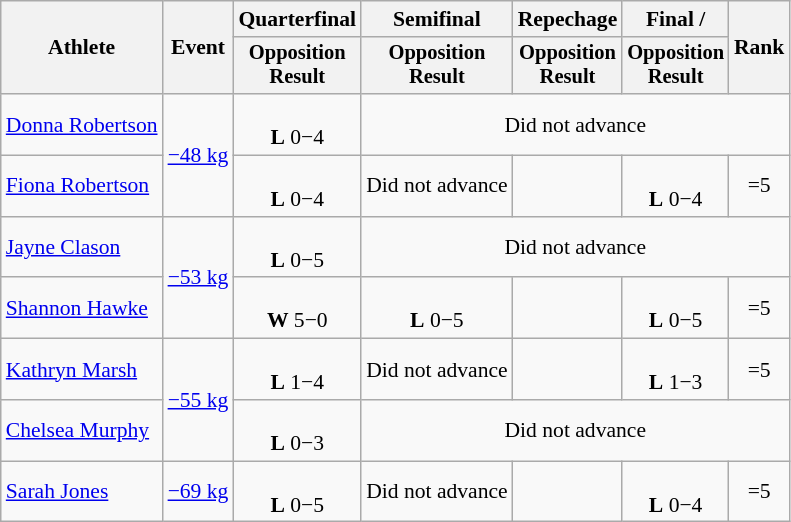<table class="wikitable" style="font-size:90%">
<tr>
<th rowspan=2>Athlete</th>
<th rowspan=2>Event</th>
<th>Quarterfinal</th>
<th>Semifinal</th>
<th>Repechage</th>
<th>Final / </th>
<th rowspan=2>Rank</th>
</tr>
<tr style="font-size: 95%">
<th>Opposition<br>Result</th>
<th>Opposition<br>Result</th>
<th>Opposition<br>Result</th>
<th>Opposition<br>Result</th>
</tr>
<tr align=center>
<td align=left><a href='#'>Donna Robertson</a></td>
<td align=left rowspan=2><a href='#'>−48 kg</a></td>
<td><br><strong>L</strong> 0−4</td>
<td colspan=4>Did not advance</td>
</tr>
<tr align=center>
<td align=left><a href='#'>Fiona Robertson</a></td>
<td><br><strong>L</strong> 0−4</td>
<td>Did not advance</td>
<td></td>
<td><br><strong>L</strong> 0−4</td>
<td>=5</td>
</tr>
<tr align=center>
<td align=left><a href='#'>Jayne Clason</a></td>
<td align=left rowspan=2><a href='#'>−53 kg</a></td>
<td><br><strong>L</strong> 0−5</td>
<td colspan=4>Did not advance</td>
</tr>
<tr align=center>
<td align=left><a href='#'>Shannon Hawke</a></td>
<td><br><strong>W</strong> 5−0</td>
<td><br><strong>L</strong> 0−5</td>
<td></td>
<td><br><strong>L</strong> 0−5</td>
<td>=5</td>
</tr>
<tr align=center>
<td align=left><a href='#'>Kathryn Marsh</a></td>
<td align=left rowspan=2><a href='#'>−55 kg</a></td>
<td><br><strong>L</strong> 1−4</td>
<td>Did not advance</td>
<td></td>
<td><br><strong>L</strong> 1−3</td>
<td>=5</td>
</tr>
<tr align=center>
<td align=left><a href='#'>Chelsea Murphy</a></td>
<td><br><strong>L</strong> 0−3</td>
<td colspan=4>Did not advance</td>
</tr>
<tr align=center>
<td align=left><a href='#'>Sarah Jones</a></td>
<td align=left><a href='#'>−69 kg</a></td>
<td><br><strong>L</strong> 0−5</td>
<td>Did not advance</td>
<td></td>
<td><br><strong>L</strong> 0−4</td>
<td>=5</td>
</tr>
</table>
